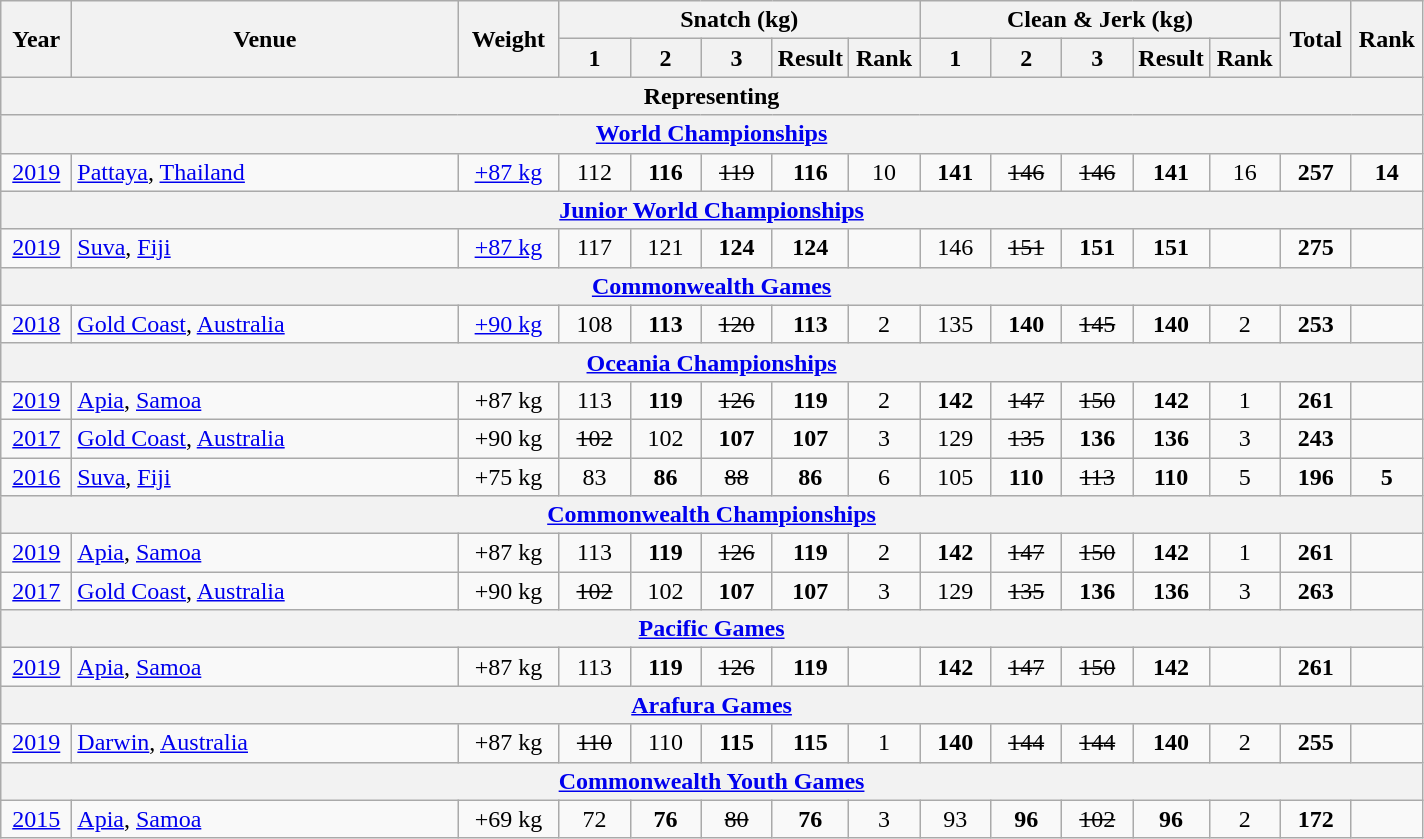<table class = "wikitable" style="text-align:center;">
<tr>
<th rowspan=2 width=40>Year</th>
<th rowspan=2 width=250>Venue</th>
<th rowspan=2 width=60>Weight</th>
<th colspan=5>Snatch (kg)</th>
<th colspan=5>Clean & Jerk (kg)</th>
<th rowspan=2 width=40>Total</th>
<th rowspan=2 width=40>Rank</th>
</tr>
<tr>
<th width=40>1</th>
<th width=40>2</th>
<th width=40>3</th>
<th width=40>Result</th>
<th width=40>Rank</th>
<th width=40>1</th>
<th width=40>2</th>
<th width=40>3</th>
<th width=40>Result</th>
<th width=40>Rank</th>
</tr>
<tr>
<th colspan=15>Representing </th>
</tr>
<tr>
<th colspan=15><a href='#'>World Championships</a></th>
</tr>
<tr>
<td><a href='#'>2019</a></td>
<td align=left> <a href='#'>Pattaya</a>, <a href='#'>Thailand</a></td>
<td><a href='#'>+87 kg</a></td>
<td>112</td>
<td><strong>116</strong></td>
<td><s>119</s></td>
<td><strong>116</strong></td>
<td>10</td>
<td><strong>141</strong></td>
<td><s>146</s></td>
<td><s>146</s></td>
<td><strong>141</strong></td>
<td>16</td>
<td><strong>257</strong></td>
<td><strong>14</strong></td>
</tr>
<tr>
<th colspan=15><a href='#'>Junior World Championships</a></th>
</tr>
<tr>
<td><a href='#'>2019</a></td>
<td align=left> <a href='#'>Suva</a>, <a href='#'>Fiji</a></td>
<td><a href='#'>+87 kg</a></td>
<td>117</td>
<td>121</td>
<td><strong>124</strong></td>
<td><strong>124</strong></td>
<td></td>
<td>146</td>
<td><s>151</s></td>
<td><strong>151</strong></td>
<td><strong>151</strong></td>
<td></td>
<td><strong>275</strong></td>
<td><strong></strong></td>
</tr>
<tr>
<th colspan=15><a href='#'>Commonwealth Games</a></th>
</tr>
<tr>
<td><a href='#'>2018</a></td>
<td align=left> <a href='#'>Gold Coast</a>, <a href='#'>Australia</a></td>
<td><a href='#'>+90 kg</a></td>
<td>108</td>
<td><strong>113</strong></td>
<td><s>120</s></td>
<td><strong>113</strong></td>
<td>2</td>
<td>135</td>
<td><strong>140</strong></td>
<td><s>145</s></td>
<td><strong>140</strong></td>
<td>2</td>
<td><strong>253</strong></td>
<td></td>
</tr>
<tr>
<th colspan=15><a href='#'>Oceania Championships</a></th>
</tr>
<tr>
<td><a href='#'>2019</a></td>
<td align=left> <a href='#'>Apia</a>, <a href='#'>Samoa</a></td>
<td>+87 kg</td>
<td>113</td>
<td><strong>119</strong></td>
<td><s>126</s></td>
<td><strong>119</strong></td>
<td>2</td>
<td><strong>142</strong></td>
<td><s>147</s></td>
<td><s>150</s></td>
<td><strong>142</strong></td>
<td>1</td>
<td><strong>261</strong></td>
<td><strong></strong></td>
</tr>
<tr>
<td><a href='#'>2017</a></td>
<td align=left> <a href='#'>Gold Coast</a>, <a href='#'>Australia</a></td>
<td>+90 kg</td>
<td><s>102</s></td>
<td>102</td>
<td><strong>107</strong></td>
<td><strong>107</strong></td>
<td>3</td>
<td>129</td>
<td><s>135</s></td>
<td><strong>136</strong></td>
<td><strong>136</strong></td>
<td>3</td>
<td><strong>243</strong></td>
<td><strong></strong></td>
</tr>
<tr>
<td><a href='#'>2016</a></td>
<td align=left> <a href='#'>Suva</a>, <a href='#'>Fiji</a></td>
<td>+75 kg</td>
<td>83</td>
<td><strong>86</strong></td>
<td><s>88</s></td>
<td><strong>86</strong></td>
<td>6</td>
<td>105</td>
<td><strong>110</strong></td>
<td><s>113</s></td>
<td><strong>110</strong></td>
<td>5</td>
<td><strong>196</strong></td>
<td><strong>5</strong></td>
</tr>
<tr>
<th colspan=15><a href='#'>Commonwealth Championships</a></th>
</tr>
<tr>
<td><a href='#'>2019</a></td>
<td align=left> <a href='#'>Apia</a>, <a href='#'>Samoa</a></td>
<td>+87 kg</td>
<td>113</td>
<td><strong>119</strong></td>
<td><s>126</s></td>
<td><strong>119</strong></td>
<td>2</td>
<td><strong>142</strong></td>
<td><s>147</s></td>
<td><s>150</s></td>
<td><strong>142</strong></td>
<td>1</td>
<td><strong>261</strong></td>
<td><strong></strong></td>
</tr>
<tr>
<td><a href='#'>2017</a></td>
<td align=left> <a href='#'>Gold Coast</a>, <a href='#'>Australia</a></td>
<td>+90 kg</td>
<td><s>102</s></td>
<td>102</td>
<td><strong>107</strong></td>
<td><strong>107</strong></td>
<td>3</td>
<td>129</td>
<td><s>135</s></td>
<td><strong>136</strong></td>
<td><strong>136</strong></td>
<td>3</td>
<td><strong>263</strong></td>
<td><strong></strong></td>
</tr>
<tr>
<th colspan=15><a href='#'>Pacific Games</a></th>
</tr>
<tr>
<td><a href='#'>2019</a></td>
<td align=left> <a href='#'>Apia</a>, <a href='#'>Samoa</a></td>
<td>+87 kg</td>
<td>113</td>
<td><strong>119</strong></td>
<td><s>126</s></td>
<td><strong>119</strong></td>
<td><strong></strong></td>
<td><strong>142</strong></td>
<td><s>147</s></td>
<td><s>150</s></td>
<td><strong>142</strong></td>
<td><strong></strong></td>
<td><strong>261</strong></td>
<td><strong></strong></td>
</tr>
<tr>
<th colspan=15><a href='#'>Arafura Games</a></th>
</tr>
<tr>
<td><a href='#'>2019</a></td>
<td align=left> <a href='#'>Darwin</a>, <a href='#'>Australia</a></td>
<td>+87 kg</td>
<td><s>110</s></td>
<td>110</td>
<td><strong>115</strong></td>
<td><strong>115</strong></td>
<td>1</td>
<td><strong>140</strong></td>
<td><s>144</s></td>
<td><s>144</s></td>
<td><strong>140</strong></td>
<td>2</td>
<td><strong>255</strong></td>
<td><strong></strong></td>
</tr>
<tr>
<th colspan=15><a href='#'>Commonwealth Youth Games</a></th>
</tr>
<tr>
<td><a href='#'>2015</a></td>
<td align=left> <a href='#'>Apia</a>, <a href='#'>Samoa</a></td>
<td>+69 kg</td>
<td>72</td>
<td><strong>76</strong></td>
<td><s>80</s></td>
<td><strong>76</strong></td>
<td>3</td>
<td>93</td>
<td><strong>96</strong></td>
<td><s>102</s></td>
<td><strong>96</strong></td>
<td>2</td>
<td><strong>172</strong></td>
<td><strong></strong></td>
</tr>
</table>
